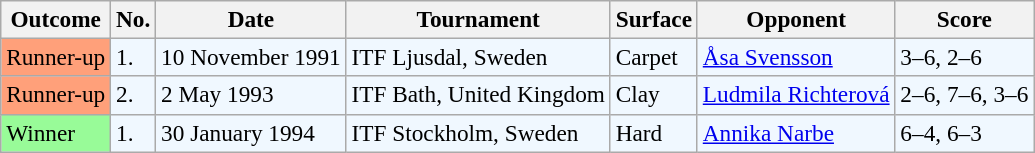<table class="sortable wikitable" style=font-size:97%>
<tr>
<th>Outcome</th>
<th>No.</th>
<th>Date</th>
<th>Tournament</th>
<th>Surface</th>
<th>Opponent</th>
<th>Score</th>
</tr>
<tr style="background:#f0f8ff;">
<td style="background:#ffa07a;">Runner-up</td>
<td>1.</td>
<td>10 November 1991</td>
<td>ITF Ljusdal, Sweden</td>
<td>Carpet</td>
<td> <a href='#'>Åsa Svensson</a></td>
<td>3–6, 2–6</td>
</tr>
<tr style="background:#f0f8ff;">
<td style="background:#ffa07a;">Runner-up</td>
<td>2.</td>
<td>2 May 1993</td>
<td>ITF Bath, United Kingdom</td>
<td>Clay</td>
<td> <a href='#'>Ludmila Richterová</a></td>
<td>2–6, 7–6, 3–6</td>
</tr>
<tr style="background:#f0f8ff;">
<td bgcolor="98FB98">Winner</td>
<td>1.</td>
<td>30 January 1994</td>
<td>ITF Stockholm, Sweden</td>
<td>Hard</td>
<td> <a href='#'>Annika Narbe</a></td>
<td>6–4, 6–3</td>
</tr>
</table>
